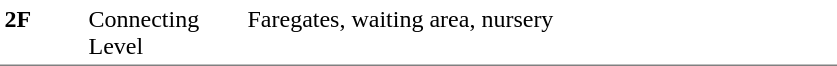<table table border=0 cellspacing=0 cellpadding=3>
<tr>
<td style="border-bottom:solid 1px gray;border-top:solid 1px white;" width=50 rowspan=8 valign=top><strong>2F</strong></td>
<td style="border-top:solid 1px white;border-bottom:solid 1px gray;" width=100 rowspan=2>Connecting Level</td>
<td style="border-top:solid 1px white;border-bottom:solid 1px gray;" width=390 valign=top>Faregates, waiting area, nursery</td>
</tr>
</table>
